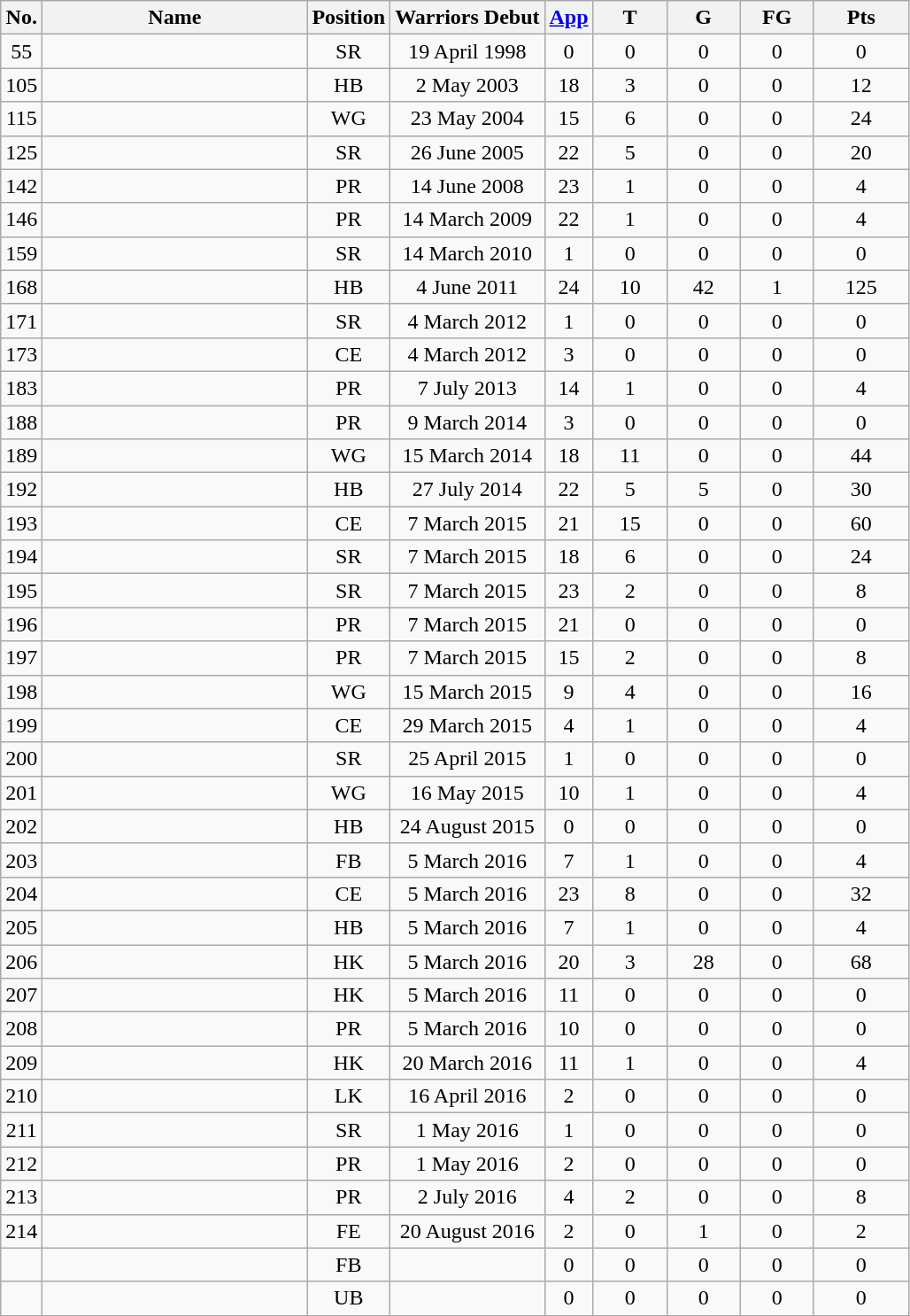<table class="wikitable sortable" style="text-align: center;">
<tr>
<th>No.</th>
<th style="width:12em">Name</th>
<th>Position</th>
<th>Warriors Debut</th>
<th><a href='#'>App</a></th>
<th style="width:3em">T</th>
<th style="width:3em">G</th>
<th style="width:3em">FG</th>
<th style="width:4em">Pts</th>
</tr>
<tr>
<td>55</td>
<td align=left></td>
<td>SR</td>
<td>19 April 1998</td>
<td>0</td>
<td>0</td>
<td>0</td>
<td>0</td>
<td>0</td>
</tr>
<tr>
<td>105</td>
<td align=left></td>
<td>HB</td>
<td>2 May 2003</td>
<td>18</td>
<td>3</td>
<td>0</td>
<td>0</td>
<td>12</td>
</tr>
<tr>
<td>115</td>
<td align=left></td>
<td>WG</td>
<td>23 May 2004</td>
<td>15</td>
<td>6</td>
<td>0</td>
<td>0</td>
<td>24</td>
</tr>
<tr>
<td>125</td>
<td align=left></td>
<td>SR</td>
<td>26 June 2005</td>
<td>22</td>
<td>5</td>
<td>0</td>
<td>0</td>
<td>20</td>
</tr>
<tr>
<td>142</td>
<td align=left></td>
<td>PR</td>
<td>14 June 2008</td>
<td>23</td>
<td>1</td>
<td>0</td>
<td>0</td>
<td>4</td>
</tr>
<tr>
<td>146</td>
<td align=left></td>
<td>PR</td>
<td>14 March 2009</td>
<td>22</td>
<td>1</td>
<td>0</td>
<td>0</td>
<td>4</td>
</tr>
<tr>
<td>159</td>
<td align=left></td>
<td>SR</td>
<td>14 March 2010</td>
<td>1</td>
<td>0</td>
<td>0</td>
<td>0</td>
<td>0</td>
</tr>
<tr>
<td>168</td>
<td align=left></td>
<td>HB</td>
<td>4 June 2011</td>
<td>24</td>
<td>10</td>
<td>42</td>
<td>1</td>
<td>125</td>
</tr>
<tr>
<td>171</td>
<td align=left></td>
<td>SR</td>
<td>4 March 2012</td>
<td>1</td>
<td>0</td>
<td>0</td>
<td>0</td>
<td>0</td>
</tr>
<tr>
<td>173</td>
<td align=left></td>
<td>CE</td>
<td>4 March 2012</td>
<td>3</td>
<td>0</td>
<td>0</td>
<td>0</td>
<td>0</td>
</tr>
<tr>
<td>183</td>
<td align=left></td>
<td>PR</td>
<td>7 July 2013</td>
<td>14</td>
<td>1</td>
<td>0</td>
<td>0</td>
<td>4</td>
</tr>
<tr>
<td>188</td>
<td align=left></td>
<td>PR</td>
<td>9 March 2014</td>
<td>3</td>
<td>0</td>
<td>0</td>
<td>0</td>
<td>0</td>
</tr>
<tr>
<td>189</td>
<td align=left></td>
<td>WG</td>
<td>15 March 2014</td>
<td>18</td>
<td>11</td>
<td>0</td>
<td>0</td>
<td>44</td>
</tr>
<tr>
<td>192</td>
<td align=left></td>
<td>HB</td>
<td>27 July 2014</td>
<td>22</td>
<td>5</td>
<td>5</td>
<td>0</td>
<td>30</td>
</tr>
<tr>
<td>193</td>
<td align=left></td>
<td>CE</td>
<td>7 March 2015</td>
<td>21</td>
<td>15</td>
<td>0</td>
<td>0</td>
<td>60</td>
</tr>
<tr>
<td>194</td>
<td align=left></td>
<td>SR</td>
<td>7 March 2015</td>
<td>18</td>
<td>6</td>
<td>0</td>
<td>0</td>
<td>24</td>
</tr>
<tr>
<td>195</td>
<td align=left></td>
<td>SR</td>
<td>7 March 2015</td>
<td>23</td>
<td>2</td>
<td>0</td>
<td>0</td>
<td>8</td>
</tr>
<tr>
<td>196</td>
<td align=left></td>
<td>PR</td>
<td>7 March 2015</td>
<td>21</td>
<td>0</td>
<td>0</td>
<td>0</td>
<td>0</td>
</tr>
<tr>
<td>197</td>
<td align=left></td>
<td>PR</td>
<td>7 March 2015</td>
<td>15</td>
<td>2</td>
<td>0</td>
<td>0</td>
<td>8</td>
</tr>
<tr>
<td>198</td>
<td align=left></td>
<td>WG</td>
<td>15 March 2015</td>
<td>9</td>
<td>4</td>
<td>0</td>
<td>0</td>
<td>16</td>
</tr>
<tr>
<td>199</td>
<td align=left></td>
<td>CE</td>
<td>29 March 2015</td>
<td>4</td>
<td>1</td>
<td>0</td>
<td>0</td>
<td>4</td>
</tr>
<tr>
<td>200</td>
<td align=left></td>
<td>SR</td>
<td>25 April 2015</td>
<td>1</td>
<td>0</td>
<td>0</td>
<td>0</td>
<td>0</td>
</tr>
<tr>
<td>201</td>
<td align=left></td>
<td>WG</td>
<td>16 May 2015</td>
<td>10</td>
<td>1</td>
<td>0</td>
<td>0</td>
<td>4</td>
</tr>
<tr>
<td>202</td>
<td align=left></td>
<td>HB</td>
<td>24 August 2015</td>
<td>0</td>
<td>0</td>
<td>0</td>
<td>0</td>
<td>0</td>
</tr>
<tr>
<td>203</td>
<td align=left></td>
<td>FB</td>
<td>5 March 2016</td>
<td>7</td>
<td>1</td>
<td>0</td>
<td>0</td>
<td>4</td>
</tr>
<tr>
<td>204</td>
<td align=left></td>
<td>CE</td>
<td>5 March 2016</td>
<td>23</td>
<td>8</td>
<td>0</td>
<td>0</td>
<td>32</td>
</tr>
<tr>
<td>205</td>
<td align=left></td>
<td>HB</td>
<td>5 March 2016</td>
<td>7</td>
<td>1</td>
<td>0</td>
<td>0</td>
<td>4</td>
</tr>
<tr>
<td>206</td>
<td align=left></td>
<td>HK</td>
<td>5 March 2016</td>
<td>20</td>
<td>3</td>
<td>28</td>
<td>0</td>
<td>68</td>
</tr>
<tr>
<td>207</td>
<td align=left></td>
<td>HK</td>
<td>5 March 2016</td>
<td>11</td>
<td>0</td>
<td>0</td>
<td>0</td>
<td>0</td>
</tr>
<tr>
<td>208</td>
<td align=left></td>
<td>PR</td>
<td>5 March 2016</td>
<td>10</td>
<td>0</td>
<td>0</td>
<td>0</td>
<td>0</td>
</tr>
<tr>
<td>209</td>
<td align=left></td>
<td>HK</td>
<td>20 March 2016</td>
<td>11</td>
<td>1</td>
<td>0</td>
<td>0</td>
<td>4</td>
</tr>
<tr>
<td>210</td>
<td align=left></td>
<td>LK</td>
<td>16 April 2016</td>
<td>2</td>
<td>0</td>
<td>0</td>
<td>0</td>
<td>0</td>
</tr>
<tr>
<td>211</td>
<td align=left></td>
<td>SR</td>
<td>1 May 2016</td>
<td>1</td>
<td>0</td>
<td>0</td>
<td>0</td>
<td>0</td>
</tr>
<tr>
<td>212</td>
<td align=left></td>
<td>PR</td>
<td>1 May 2016</td>
<td>2</td>
<td>0</td>
<td>0</td>
<td>0</td>
<td>0</td>
</tr>
<tr>
<td>213</td>
<td align=left></td>
<td>PR</td>
<td>2 July 2016</td>
<td>4</td>
<td>2</td>
<td>0</td>
<td>0</td>
<td>8</td>
</tr>
<tr>
<td>214</td>
<td align=left></td>
<td>FE</td>
<td>20 August 2016</td>
<td>2</td>
<td>0</td>
<td>1</td>
<td>0</td>
<td>2</td>
</tr>
<tr>
<td></td>
<td align=left></td>
<td>FB</td>
<td></td>
<td>0</td>
<td>0</td>
<td>0</td>
<td>0</td>
<td>0</td>
</tr>
<tr>
<td></td>
<td align=left></td>
<td>UB</td>
<td></td>
<td>0</td>
<td>0</td>
<td>0</td>
<td>0</td>
<td>0</td>
</tr>
<tr>
</tr>
</table>
